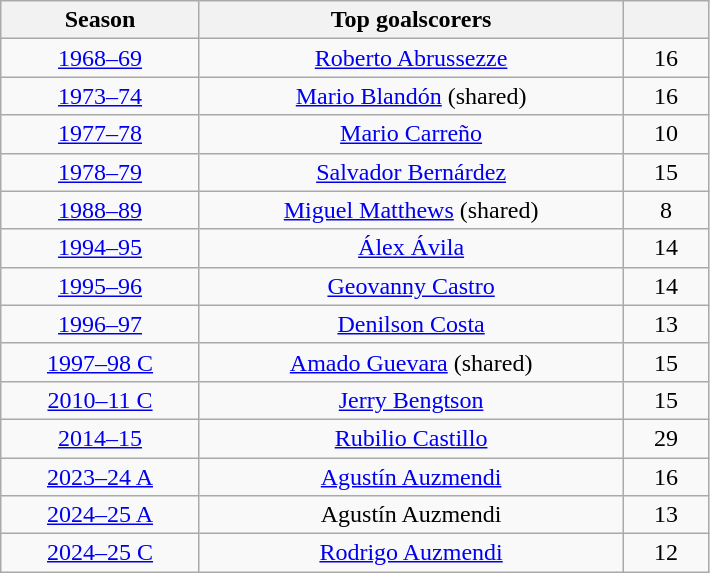<table class="wikitable">
<tr>
<th width=125>Season</th>
<th width=275>Top goalscorers</th>
<th width=50></th>
</tr>
<tr align=center>
<td><a href='#'>1968–69</a></td>
<td> <a href='#'>Roberto Abrussezze</a></td>
<td>16</td>
</tr>
<tr align=center>
<td><a href='#'>1973–74</a></td>
<td> <a href='#'>Mario Blandón</a> (shared)</td>
<td>16</td>
</tr>
<tr align=center>
<td><a href='#'>1977–78</a></td>
<td> <a href='#'>Mario Carreño</a></td>
<td>10</td>
</tr>
<tr align=center>
<td><a href='#'>1978–79</a></td>
<td> <a href='#'>Salvador Bernárdez</a></td>
<td>15</td>
</tr>
<tr align=center>
<td><a href='#'>1988–89</a></td>
<td> <a href='#'>Miguel Matthews</a> (shared)</td>
<td>8</td>
</tr>
<tr align=center>
<td><a href='#'>1994–95</a></td>
<td> <a href='#'>Álex Ávila</a></td>
<td>14</td>
</tr>
<tr align=center>
<td><a href='#'>1995–96</a></td>
<td> <a href='#'>Geovanny Castro</a></td>
<td>14</td>
</tr>
<tr align=center>
<td><a href='#'>1996–97</a></td>
<td> <a href='#'>Denilson Costa</a></td>
<td>13</td>
</tr>
<tr align=center>
<td><a href='#'>1997–98 C</a></td>
<td> <a href='#'>Amado Guevara</a> (shared)</td>
<td>15</td>
</tr>
<tr align=center>
<td><a href='#'>2010–11 C</a></td>
<td> <a href='#'>Jerry Bengtson</a></td>
<td>15</td>
</tr>
<tr align=center>
<td><a href='#'>2014–15</a></td>
<td> <a href='#'>Rubilio Castillo</a></td>
<td>29</td>
</tr>
<tr align=center>
<td><a href='#'>2023–24 A</a></td>
<td> <a href='#'>Agustín Auzmendi</a></td>
<td>16</td>
</tr>
<tr align=center>
<td><a href='#'>2024–25 A</a></td>
<td> Agustín Auzmendi</td>
<td>13</td>
</tr>
<tr align=center>
<td><a href='#'>2024–25 C</a></td>
<td> <a href='#'>Rodrigo Auzmendi</a></td>
<td>12</td>
</tr>
</table>
